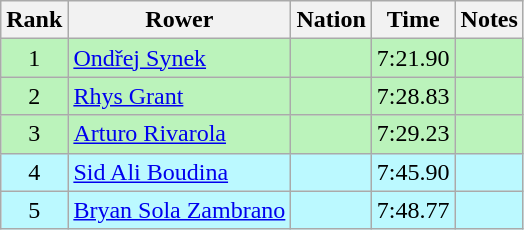<table class="wikitable sortable" style="text-align:center">
<tr>
<th>Rank</th>
<th>Rower</th>
<th>Nation</th>
<th>Time</th>
<th>Notes</th>
</tr>
<tr bgcolor=bbf3bb>
<td>1</td>
<td align=left><a href='#'>Ondřej Synek</a></td>
<td align=left></td>
<td>7:21.90</td>
<td></td>
</tr>
<tr bgcolor=bbf3bb>
<td>2</td>
<td align=left><a href='#'>Rhys Grant</a></td>
<td align=left></td>
<td>7:28.83</td>
<td></td>
</tr>
<tr bgcolor=bbf3bb>
<td>3</td>
<td align=left><a href='#'>Arturo Rivarola</a></td>
<td align=left></td>
<td>7:29.23</td>
<td></td>
</tr>
<tr bgcolor=bbf9ff>
<td>4</td>
<td align=left><a href='#'>Sid Ali Boudina</a></td>
<td align=left></td>
<td>7:45.90</td>
<td></td>
</tr>
<tr bgcolor=bbf9ff>
<td>5</td>
<td align=left><a href='#'>Bryan Sola Zambrano</a></td>
<td align=left></td>
<td>7:48.77</td>
<td></td>
</tr>
</table>
